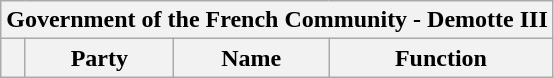<table class="wikitable">
<tr>
<th colspan="4">Government of the French Community - Demotte III</th>
</tr>
<tr>
<th></th>
<th>Party</th>
<th>Name</th>
<th>Function<br>







</th>
</tr>
</table>
